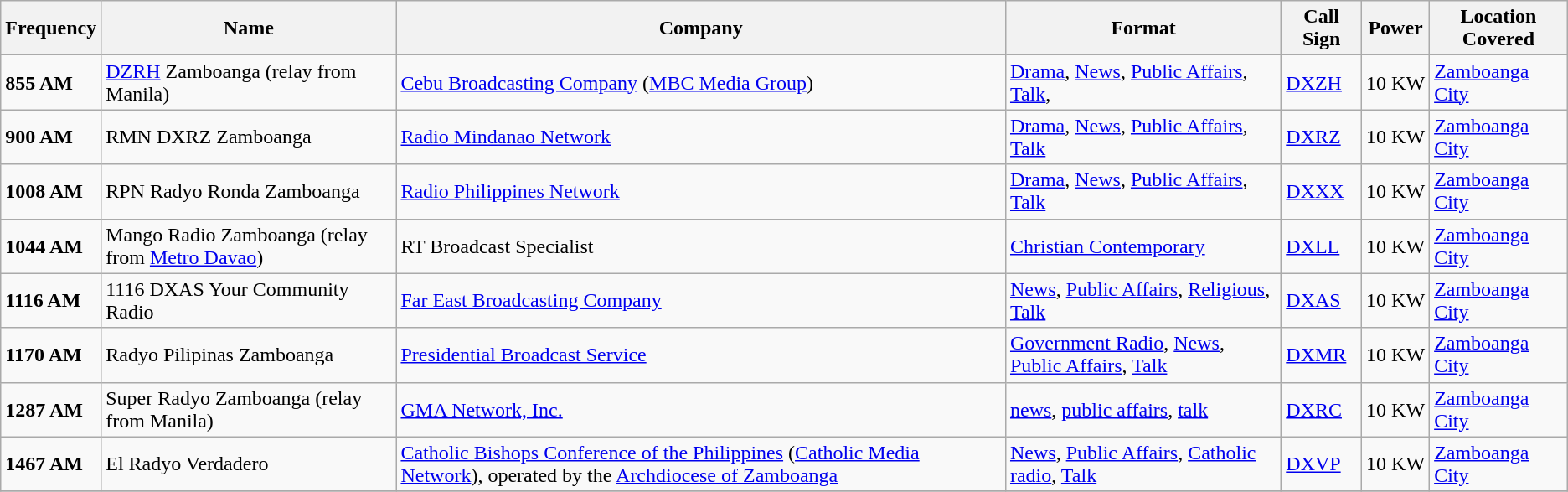<table class="sortable wikitable">
<tr>
<th>Frequency</th>
<th>Name</th>
<th>Company</th>
<th>Format</th>
<th>Call Sign</th>
<th>Power</th>
<th>Location Covered</th>
</tr>
<tr>
<td><strong>855 AM</strong></td>
<td><a href='#'>DZRH</a> Zamboanga (relay from Manila)</td>
<td><a href='#'>Cebu Broadcasting Company</a> (<a href='#'>MBC Media Group</a>)</td>
<td><a href='#'>Drama</a>, <a href='#'>News</a>, <a href='#'>Public Affairs</a>, <a href='#'>Talk</a>,</td>
<td><a href='#'>DXZH</a></td>
<td>10 KW</td>
<td><a href='#'>Zamboanga City</a></td>
</tr>
<tr>
<td><strong>900 AM</strong></td>
<td>RMN DXRZ Zamboanga</td>
<td><a href='#'>Radio Mindanao Network</a></td>
<td><a href='#'>Drama</a>, <a href='#'>News</a>, <a href='#'>Public Affairs</a>, <a href='#'>Talk</a></td>
<td><a href='#'>DXRZ</a></td>
<td>10 KW</td>
<td><a href='#'>Zamboanga City</a></td>
</tr>
<tr>
<td><strong>1008 AM</strong></td>
<td>RPN Radyo Ronda Zamboanga</td>
<td><a href='#'>Radio Philippines Network</a></td>
<td><a href='#'>Drama</a>, <a href='#'>News</a>, <a href='#'>Public Affairs</a>, <a href='#'>Talk</a></td>
<td><a href='#'>DXXX</a></td>
<td>10 KW</td>
<td><a href='#'>Zamboanga City</a></td>
</tr>
<tr>
<td><strong>1044 AM</strong></td>
<td>Mango Radio Zamboanga (relay from <a href='#'>Metro Davao</a>)</td>
<td>RT Broadcast Specialist</td>
<td><a href='#'>Christian Contemporary</a></td>
<td><a href='#'>DXLL</a></td>
<td>10 KW</td>
<td><a href='#'>Zamboanga City</a></td>
</tr>
<tr>
<td><strong>1116 AM</strong></td>
<td>1116 DXAS Your Community Radio</td>
<td><a href='#'>Far East Broadcasting Company</a></td>
<td><a href='#'>News</a>, <a href='#'>Public Affairs</a>, <a href='#'>Religious</a>, <a href='#'>Talk</a></td>
<td><a href='#'>DXAS</a></td>
<td>10 KW</td>
<td><a href='#'>Zamboanga City</a></td>
</tr>
<tr>
<td><strong>1170 AM</strong></td>
<td>Radyo Pilipinas Zamboanga</td>
<td><a href='#'>Presidential Broadcast Service</a></td>
<td><a href='#'>Government Radio</a>, <a href='#'>News</a>, <a href='#'>Public Affairs</a>, <a href='#'>Talk</a></td>
<td><a href='#'>DXMR</a></td>
<td>10 KW</td>
<td><a href='#'>Zamboanga City</a></td>
</tr>
<tr>
<td><strong>1287 AM</strong></td>
<td>Super Radyo Zamboanga (relay from Manila)</td>
<td><a href='#'>GMA Network, Inc.</a></td>
<td><a href='#'>news</a>, <a href='#'>public affairs</a>, <a href='#'>talk</a></td>
<td><a href='#'>DXRC</a></td>
<td>10 KW</td>
<td><a href='#'>Zamboanga City</a></td>
</tr>
<tr>
<td><strong>1467 AM</strong></td>
<td>El Radyo Verdadero</td>
<td><a href='#'>Catholic Bishops Conference of the Philippines</a> (<a href='#'>Catholic Media Network</a>), operated by the <a href='#'>Archdiocese of Zamboanga</a></td>
<td><a href='#'>News</a>, <a href='#'>Public Affairs</a>, <a href='#'>Catholic radio</a>, <a href='#'>Talk</a></td>
<td><a href='#'>DXVP</a></td>
<td>10 KW</td>
<td><a href='#'>Zamboanga City</a></td>
</tr>
<tr>
</tr>
</table>
